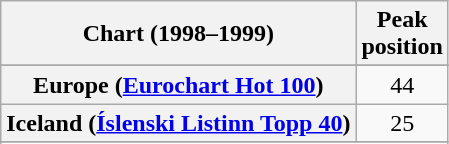<table class="wikitable sortable plainrowheaders" style="text-align:center">
<tr>
<th>Chart (1998–1999)</th>
<th>Peak<br>position</th>
</tr>
<tr>
</tr>
<tr>
</tr>
<tr>
<th scope="row">Europe (<a href='#'>Eurochart Hot 100</a>)</th>
<td>44</td>
</tr>
<tr>
<th scope="row">Iceland (<a href='#'>Íslenski Listinn Topp 40</a>)</th>
<td>25</td>
</tr>
<tr>
</tr>
<tr>
</tr>
<tr>
</tr>
<tr>
</tr>
<tr>
</tr>
</table>
